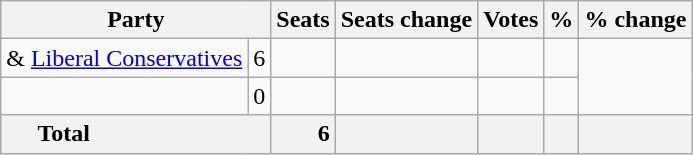<table class="wikitable sortable">
<tr>
<th colspan=2>Party</th>
<th>Seats</th>
<th>Seats change</th>
<th>Votes</th>
<th>%</th>
<th>% change</th>
</tr>
<tr>
<td> & <a href='#'>Liberal Conservatives</a></td>
<td align=right>6</td>
<td align=right></td>
<td align=right></td>
<td align=right></td>
<td align=right></td>
</tr>
<tr>
<td></td>
<td align=right>0</td>
<td align=right></td>
<td align=right></td>
<td align=right></td>
<td align=right></td>
</tr>
<tr class="sortbottom" style="font-weight: bold; text-align: right; background: #f2f2f2;">
<th colspan="2" style="padding-left: 1.5em; text-align: left;">Total</th>
<td align=right>6</td>
<td align=right></td>
<td align=right></td>
<td align=right></td>
<td align=right></td>
</tr>
</table>
